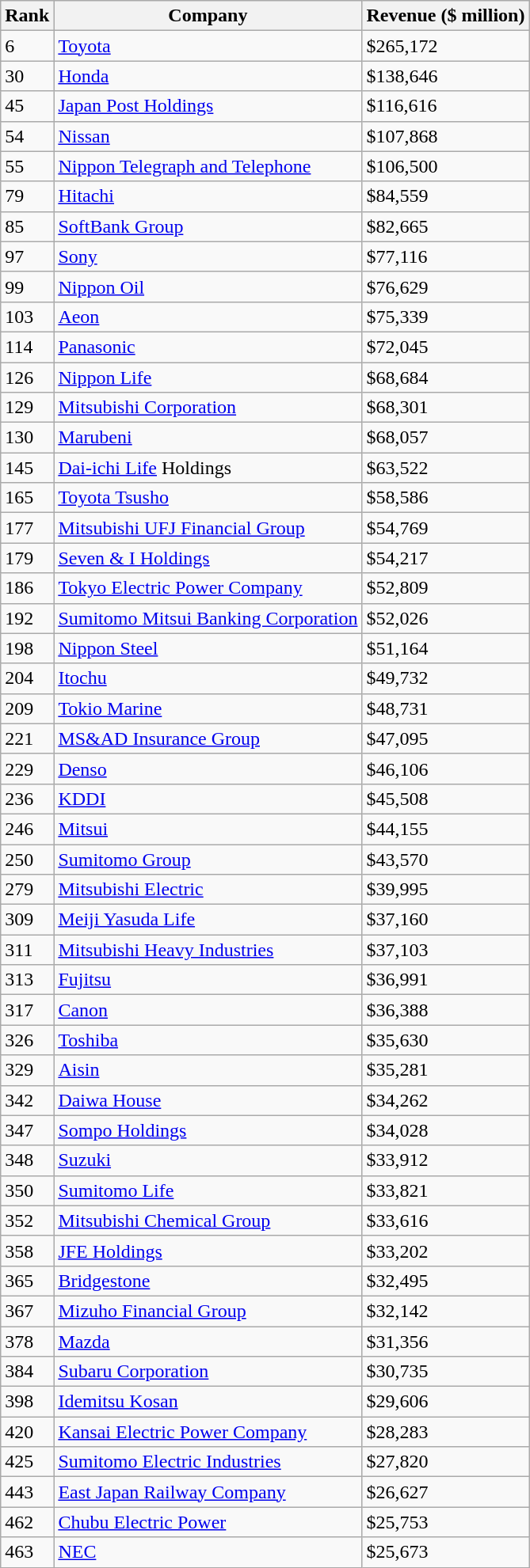<table class="wikitable">
<tr>
<th>Rank</th>
<th>Company</th>
<th>Revenue ($ million)</th>
</tr>
<tr>
<td>6</td>
<td><a href='#'>Toyota</a></td>
<td>$265,172</td>
</tr>
<tr>
<td>30</td>
<td><a href='#'>Honda</a></td>
<td>$138,646</td>
</tr>
<tr>
<td>45</td>
<td><a href='#'>Japan Post Holdings</a></td>
<td>$116,616</td>
</tr>
<tr>
<td>54</td>
<td><a href='#'>Nissan</a></td>
<td>$107,868</td>
</tr>
<tr>
<td>55</td>
<td><a href='#'>Nippon Telegraph and Telephone</a></td>
<td>$106,500</td>
</tr>
<tr>
<td>79</td>
<td><a href='#'>Hitachi</a></td>
<td>$84,559</td>
</tr>
<tr>
<td>85</td>
<td><a href='#'>SoftBank Group</a></td>
<td>$82,665</td>
</tr>
<tr>
<td>97</td>
<td><a href='#'>Sony</a></td>
<td>$77,116</td>
</tr>
<tr>
<td>99</td>
<td><a href='#'>Nippon Oil</a></td>
<td>$76,629</td>
</tr>
<tr>
<td>103</td>
<td><a href='#'>Aeon</a></td>
<td>$75,339</td>
</tr>
<tr>
<td>114</td>
<td><a href='#'>Panasonic</a></td>
<td>$72,045</td>
</tr>
<tr>
<td>126</td>
<td><a href='#'>Nippon Life</a></td>
<td>$68,684</td>
</tr>
<tr>
<td>129</td>
<td><a href='#'>Mitsubishi Corporation</a></td>
<td>$68,301</td>
</tr>
<tr>
<td>130</td>
<td><a href='#'>Marubeni</a></td>
<td>$68,057</td>
</tr>
<tr>
<td>145</td>
<td><a href='#'>Dai-ichi Life</a> Holdings</td>
<td>$63,522</td>
</tr>
<tr>
<td>165</td>
<td><a href='#'>Toyota Tsusho</a></td>
<td>$58,586</td>
</tr>
<tr>
<td>177</td>
<td><a href='#'>Mitsubishi UFJ Financial Group</a></td>
<td>$54,769</td>
</tr>
<tr>
<td>179</td>
<td><a href='#'>Seven & I Holdings</a></td>
<td>$54,217</td>
</tr>
<tr>
<td>186</td>
<td><a href='#'>Tokyo Electric Power Company</a></td>
<td>$52,809</td>
</tr>
<tr>
<td>192</td>
<td><a href='#'>Sumitomo Mitsui Banking Corporation</a></td>
<td>$52,026</td>
</tr>
<tr>
<td>198</td>
<td><a href='#'>Nippon Steel</a></td>
<td>$51,164</td>
</tr>
<tr>
<td>204</td>
<td><a href='#'>Itochu</a></td>
<td>$49,732</td>
</tr>
<tr>
<td>209</td>
<td><a href='#'>Tokio Marine</a></td>
<td>$48,731</td>
</tr>
<tr>
<td>221</td>
<td><a href='#'>MS&AD Insurance Group</a></td>
<td>$47,095</td>
</tr>
<tr>
<td>229</td>
<td><a href='#'>Denso</a></td>
<td>$46,106</td>
</tr>
<tr>
<td>236</td>
<td><a href='#'>KDDI</a></td>
<td>$45,508</td>
</tr>
<tr>
<td>246</td>
<td><a href='#'>Mitsui</a></td>
<td>$44,155</td>
</tr>
<tr>
<td>250</td>
<td><a href='#'>Sumitomo Group</a></td>
<td>$43,570</td>
</tr>
<tr>
<td>279</td>
<td><a href='#'>Mitsubishi Electric</a></td>
<td>$39,995</td>
</tr>
<tr>
<td>309</td>
<td><a href='#'>Meiji Yasuda Life</a></td>
<td>$37,160</td>
</tr>
<tr>
<td>311</td>
<td><a href='#'>Mitsubishi Heavy Industries</a></td>
<td>$37,103</td>
</tr>
<tr>
<td>313</td>
<td><a href='#'>Fujitsu</a></td>
<td>$36,991</td>
</tr>
<tr>
<td>317</td>
<td><a href='#'>Canon</a></td>
<td>$36,388</td>
</tr>
<tr>
<td>326</td>
<td><a href='#'>Toshiba</a></td>
<td>$35,630</td>
</tr>
<tr>
<td>329</td>
<td><a href='#'>Aisin</a></td>
<td>$35,281</td>
</tr>
<tr>
<td>342</td>
<td><a href='#'>Daiwa House</a></td>
<td>$34,262</td>
</tr>
<tr>
<td>347</td>
<td><a href='#'>Sompo Holdings</a></td>
<td>$34,028</td>
</tr>
<tr>
<td>348</td>
<td><a href='#'>Suzuki</a></td>
<td>$33,912</td>
</tr>
<tr>
<td>350</td>
<td><a href='#'>Sumitomo Life</a></td>
<td>$33,821</td>
</tr>
<tr>
<td>352</td>
<td><a href='#'>Mitsubishi Chemical Group</a></td>
<td>$33,616</td>
</tr>
<tr>
<td>358</td>
<td><a href='#'>JFE Holdings</a></td>
<td>$33,202</td>
</tr>
<tr>
<td>365</td>
<td><a href='#'>Bridgestone</a></td>
<td>$32,495</td>
</tr>
<tr>
<td>367</td>
<td><a href='#'>Mizuho Financial Group</a></td>
<td>$32,142</td>
</tr>
<tr>
<td>378</td>
<td><a href='#'>Mazda</a></td>
<td>$31,356</td>
</tr>
<tr>
<td>384</td>
<td><a href='#'>Subaru Corporation</a></td>
<td>$30,735</td>
</tr>
<tr>
<td>398</td>
<td><a href='#'>Idemitsu Kosan</a></td>
<td>$29,606</td>
</tr>
<tr>
<td>420</td>
<td><a href='#'>Kansai Electric Power Company</a></td>
<td>$28,283</td>
</tr>
<tr>
<td>425</td>
<td><a href='#'>Sumitomo Electric Industries</a></td>
<td>$27,820</td>
</tr>
<tr>
<td>443</td>
<td><a href='#'>East Japan Railway Company</a></td>
<td>$26,627</td>
</tr>
<tr>
<td>462</td>
<td><a href='#'>Chubu Electric Power</a></td>
<td>$25,753</td>
</tr>
<tr>
<td>463</td>
<td><a href='#'>NEC</a></td>
<td>$25,673</td>
</tr>
</table>
